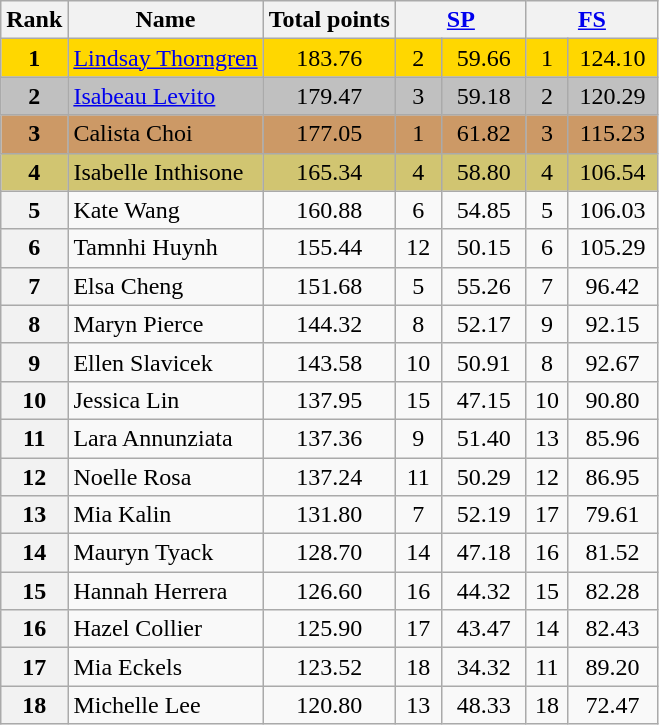<table class="wikitable sortable">
<tr>
<th>Rank</th>
<th>Name</th>
<th>Total points</th>
<th colspan="2" width="80px"><a href='#'>SP</a></th>
<th colspan="2" width="80px"><a href='#'>FS</a></th>
</tr>
<tr bgcolor="gold">
<td align="center"><strong>1</strong></td>
<td><a href='#'>Lindsay Thorngren</a></td>
<td align="center">183.76</td>
<td align="center">2</td>
<td align="center">59.66</td>
<td align="center">1</td>
<td align="center">124.10</td>
</tr>
<tr bgcolor="silver">
<td align="center"><strong>2</strong></td>
<td><a href='#'>Isabeau Levito</a></td>
<td align="center">179.47</td>
<td align="center">3</td>
<td align="center">59.18</td>
<td align="center">2</td>
<td align="center">120.29</td>
</tr>
<tr bgcolor="cc9966">
<td align="center"><strong>3</strong></td>
<td>Calista Choi</td>
<td align="center">177.05</td>
<td align="center">1</td>
<td align="center">61.82</td>
<td align="center">3</td>
<td align="center">115.23</td>
</tr>
<tr bgcolor="#d1c571">
<td align="center"><strong>4</strong></td>
<td>Isabelle Inthisone</td>
<td align="center">165.34</td>
<td align="center">4</td>
<td align="center">58.80</td>
<td align="center">4</td>
<td align="center">106.54</td>
</tr>
<tr>
<th>5</th>
<td>Kate Wang</td>
<td align="center">160.88</td>
<td align="center">6</td>
<td align="center">54.85</td>
<td align="center">5</td>
<td align="center">106.03</td>
</tr>
<tr>
<th>6</th>
<td>Tamnhi Huynh</td>
<td align="center">155.44</td>
<td align="center">12</td>
<td align="center">50.15</td>
<td align="center">6</td>
<td align="center">105.29</td>
</tr>
<tr>
<th>7</th>
<td>Elsa Cheng</td>
<td align="center">151.68</td>
<td align="center">5</td>
<td align="center">55.26</td>
<td align="center">7</td>
<td align="center">96.42</td>
</tr>
<tr>
<th>8</th>
<td>Maryn Pierce</td>
<td align="center">144.32</td>
<td align="center">8</td>
<td align="center">52.17</td>
<td align="center">9</td>
<td align="center">92.15</td>
</tr>
<tr>
<th>9</th>
<td>Ellen Slavicek</td>
<td align="center">143.58</td>
<td align="center">10</td>
<td align="center">50.91</td>
<td align="center">8</td>
<td align="center">92.67</td>
</tr>
<tr>
<th>10</th>
<td>Jessica Lin</td>
<td align="center">137.95</td>
<td align="center">15</td>
<td align="center">47.15</td>
<td align="center">10</td>
<td align="center">90.80</td>
</tr>
<tr>
<th>11</th>
<td>Lara Annunziata</td>
<td align="center">137.36</td>
<td align="center">9</td>
<td align="center">51.40</td>
<td align="center">13</td>
<td align="center">85.96</td>
</tr>
<tr>
<th>12</th>
<td>Noelle Rosa</td>
<td align="center">137.24</td>
<td align="center">11</td>
<td align="center">50.29</td>
<td align="center">12</td>
<td align="center">86.95</td>
</tr>
<tr>
<th>13</th>
<td>Mia Kalin</td>
<td align="center">131.80</td>
<td align="center">7</td>
<td align="center">52.19</td>
<td align="center">17</td>
<td align="center">79.61</td>
</tr>
<tr>
<th>14</th>
<td>Mauryn Tyack</td>
<td align="center">128.70</td>
<td align="center">14</td>
<td align="center">47.18</td>
<td align="center">16</td>
<td align="center">81.52</td>
</tr>
<tr>
<th>15</th>
<td>Hannah Herrera</td>
<td align="center">126.60</td>
<td align="center">16</td>
<td align="center">44.32</td>
<td align="center">15</td>
<td align="center">82.28</td>
</tr>
<tr>
<th>16</th>
<td>Hazel Collier</td>
<td align="center">125.90</td>
<td align="center">17</td>
<td align="center">43.47</td>
<td align="center">14</td>
<td align="center">82.43</td>
</tr>
<tr>
<th>17</th>
<td>Mia Eckels</td>
<td align="center">123.52</td>
<td align="center">18</td>
<td align="center">34.32</td>
<td align="center">11</td>
<td align="center">89.20</td>
</tr>
<tr>
<th>18</th>
<td>Michelle Lee</td>
<td align="center">120.80</td>
<td align="center">13</td>
<td align="center">48.33</td>
<td align="center">18</td>
<td align="center">72.47</td>
</tr>
</table>
